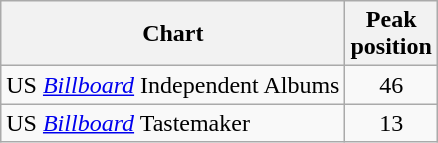<table class="wikitable sortable">
<tr>
<th align="left">Chart</th>
<th align="left">Peak<br>position</th>
</tr>
<tr>
<td>US <em><a href='#'>Billboard</a></em> Independent Albums</td>
<td style="text-align:center;">46</td>
</tr>
<tr>
<td>US <em><a href='#'>Billboard</a></em> Tastemaker</td>
<td style="text-align:center;">13</td>
</tr>
</table>
